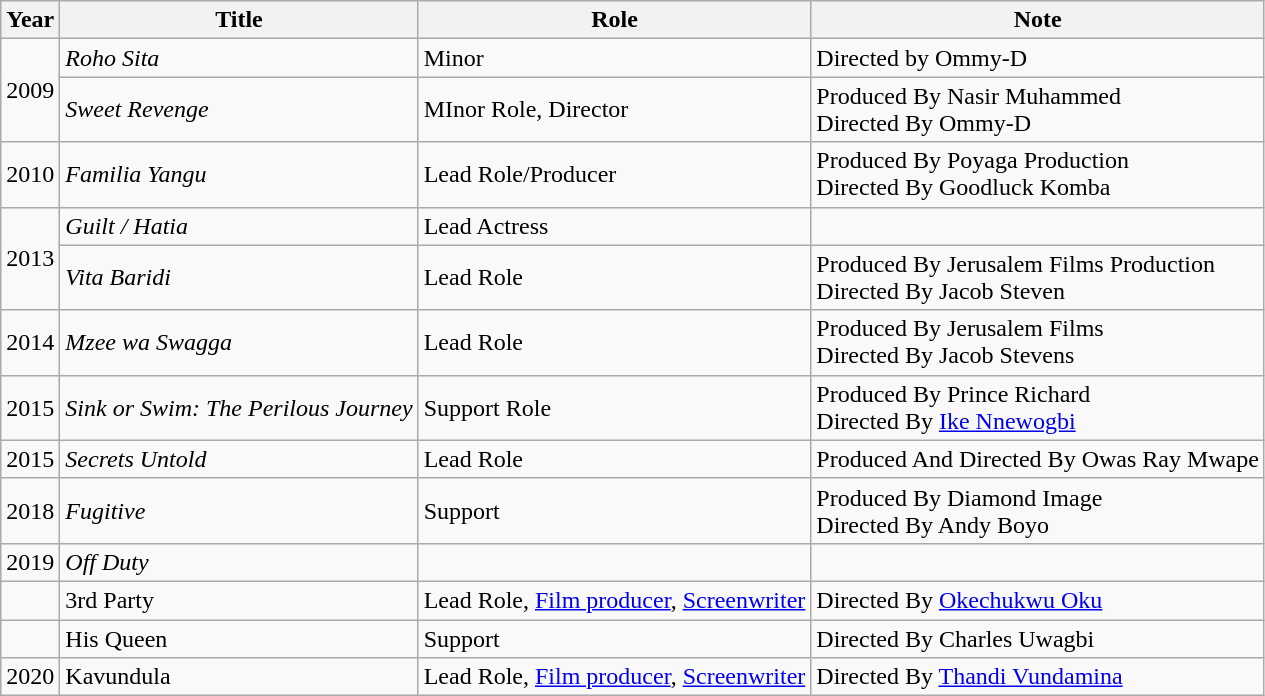<table class="wikitable">
<tr>
<th>Year</th>
<th>Title</th>
<th>Role</th>
<th>Note</th>
</tr>
<tr>
<td rowspan="2">2009</td>
<td><em>Roho Sita</em></td>
<td>Minor</td>
<td>Directed by Ommy-D</td>
</tr>
<tr>
<td><em>Sweet Revenge</em></td>
<td>MInor Role, Director</td>
<td>Produced By Nasir Muhammed<br>Directed By Ommy-D</td>
</tr>
<tr>
<td>2010</td>
<td><em>Familia Yangu</em></td>
<td>Lead Role/Producer</td>
<td>Produced By Poyaga Production<br>Directed By Goodluck Komba</td>
</tr>
<tr>
<td rowspan="2">2013</td>
<td><em>Guilt / Hatia</em></td>
<td>Lead Actress</td>
<td></td>
</tr>
<tr>
<td><em>Vita Baridi</em></td>
<td>Lead Role</td>
<td>Produced By Jerusalem Films Production<br>Directed By Jacob Steven</td>
</tr>
<tr>
<td>2014</td>
<td><em>Mzee wa Swagga</em></td>
<td>Lead Role</td>
<td>Produced By Jerusalem Films<br>Directed By Jacob Stevens</td>
</tr>
<tr>
<td>2015</td>
<td><em>Sink or Swim: The Perilous Journey</em></td>
<td>Support Role</td>
<td>Produced By Prince Richard<br>Directed By <a href='#'>Ike Nnewogbi</a></td>
</tr>
<tr>
<td>2015</td>
<td><em>Secrets Untold</em></td>
<td>Lead Role</td>
<td>Produced And Directed By Owas Ray Mwape</td>
</tr>
<tr>
<td>2018</td>
<td><em>Fugitive</em></td>
<td>Support</td>
<td>Produced By Diamond Image<br>Directed By Andy Boyo</td>
</tr>
<tr>
<td>2019</td>
<td><em>Off Duty</em></td>
<td></td>
<td></td>
</tr>
<tr>
<td></td>
<td>3rd Party</td>
<td>Lead Role, <a href='#'>Film producer</a>, <a href='#'>Screenwriter</a></td>
<td>Directed By <a href='#'>Okechukwu Oku</a></td>
</tr>
<tr>
<td></td>
<td>His Queen</td>
<td>Support</td>
<td>Directed By Charles Uwagbi</td>
</tr>
<tr>
<td>2020</td>
<td>Kavundula</td>
<td>Lead Role, <a href='#'>Film producer</a>, <a href='#'>Screenwriter</a></td>
<td>Directed By <a href='#'>Thandi Vundamina</a></td>
</tr>
</table>
